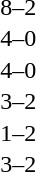<table cellspacing=1 width=70%>
<tr>
<th width=25%></th>
<th width=30%></th>
<th width=15%></th>
<th width=30%></th>
</tr>
<tr>
<td></td>
<td align=right></td>
<td align=center>8–2</td>
<td></td>
</tr>
<tr>
<td></td>
<td align=right></td>
<td align=center>4–0</td>
<td></td>
</tr>
<tr>
<td></td>
<td align=right></td>
<td align=center>4–0</td>
<td></td>
</tr>
<tr>
<td></td>
<td align=right></td>
<td align=center>3–2</td>
<td></td>
</tr>
<tr>
<td></td>
<td align=right></td>
<td align=center>1–2</td>
<td></td>
</tr>
<tr>
<td></td>
<td align=right></td>
<td align=center>3–2</td>
<td></td>
</tr>
</table>
